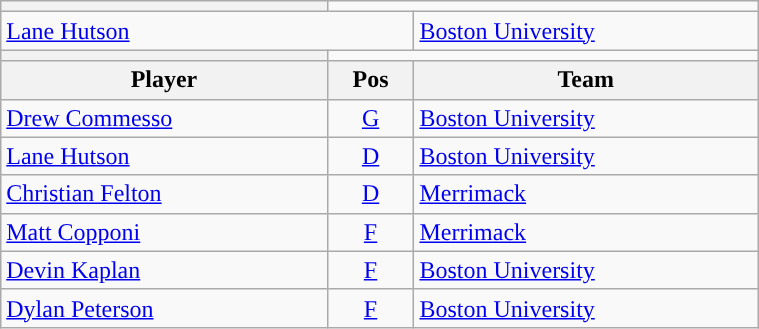<table class="wikitable" width=40%>
<tr>
<th><a href='#'></a></th>
</tr>
<tr>
<td colspan=2><a href='#'>Lane Hutson</a></td>
<td><a href='#'>Boston University</a></td>
</tr>
<tr>
<th><a href='#'></a></th>
</tr>
<tr>
<th>Player</th>
<th>Pos</th>
<th>Team</th>
</tr>
<tr>
<td><a href='#'>Drew Commesso</a></td>
<td style="text-align:center;"><a href='#'>G</a></td>
<td><a href='#'>Boston University</a></td>
</tr>
<tr>
<td><a href='#'>Lane Hutson</a></td>
<td style="text-align:center;"><a href='#'>D</a></td>
<td><a href='#'>Boston University</a></td>
</tr>
<tr>
<td><a href='#'>Christian Felton</a></td>
<td style="text-align:center;"><a href='#'>D</a></td>
<td><a href='#'>Merrimack</a></td>
</tr>
<tr>
<td><a href='#'>Matt Copponi</a></td>
<td style="text-align:center;"><a href='#'>F</a></td>
<td><a href='#'>Merrimack</a></td>
</tr>
<tr>
<td><a href='#'>Devin Kaplan</a></td>
<td style="text-align:center;"><a href='#'>F</a></td>
<td><a href='#'>Boston University</a></td>
</tr>
<tr>
<td><a href='#'>Dylan Peterson</a></td>
<td style="text-align:center;"><a href='#'>F</a></td>
<td><a href='#'>Boston University</a></td>
</tr>
</table>
